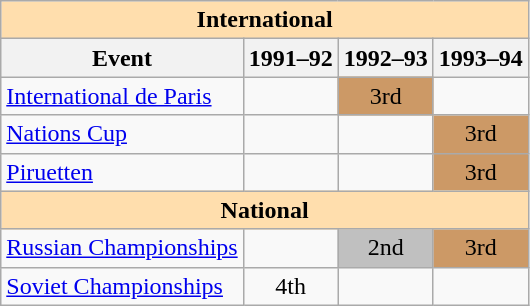<table class="wikitable" style="text-align:center">
<tr>
<th style="background-color: #ffdead; " colspan=4 align=center><strong>International</strong></th>
</tr>
<tr>
<th>Event</th>
<th>1991–92</th>
<th>1992–93</th>
<th>1993–94</th>
</tr>
<tr>
<td align=left><a href='#'>International de Paris</a></td>
<td></td>
<td bgcolor=cc9966>3rd</td>
<td></td>
</tr>
<tr>
<td align=left><a href='#'>Nations Cup</a></td>
<td></td>
<td></td>
<td bgcolor=cc9966>3rd</td>
</tr>
<tr>
<td align=left><a href='#'>Piruetten</a></td>
<td></td>
<td></td>
<td bgcolor=cc9966>3rd</td>
</tr>
<tr>
<th style="background-color: #ffdead; " colspan=4 align=center><strong>National</strong></th>
</tr>
<tr>
<td align=left><a href='#'>Russian Championships</a></td>
<td></td>
<td bgcolor=silver>2nd</td>
<td bgcolor=cc9966>3rd</td>
</tr>
<tr>
<td align=left><a href='#'>Soviet Championships</a></td>
<td>4th</td>
<td></td>
<td></td>
</tr>
</table>
